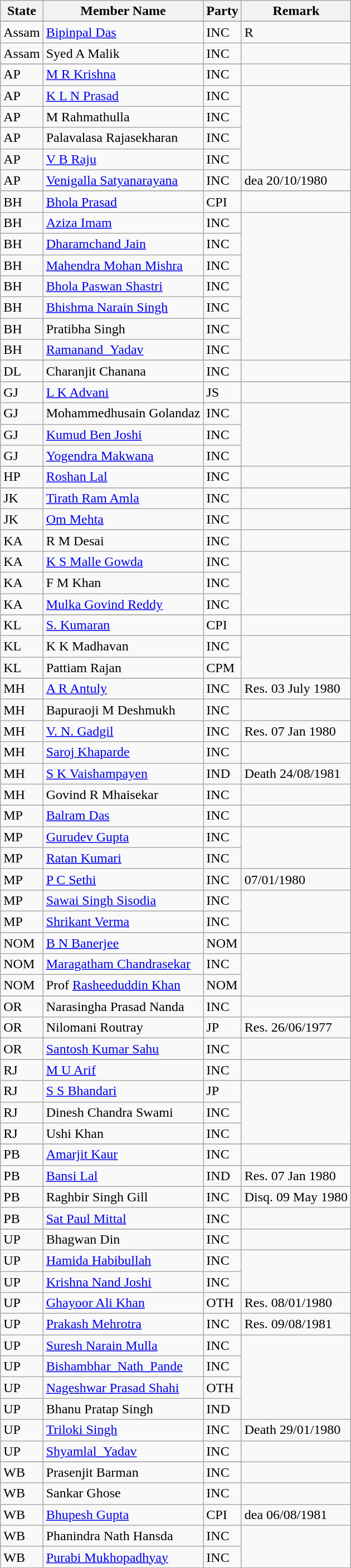<table class="wikitable sortable">
<tr>
<th>State</th>
<th>Member Name</th>
<th>Party</th>
<th>Remark</th>
</tr>
<tr>
</tr>
<tr>
<td>Assam</td>
<td><a href='#'>Bipinpal Das</a></td>
<td>INC</td>
<td>R</td>
</tr>
<tr>
<td>Assam</td>
<td>Syed A Malik</td>
<td>INC</td>
</tr>
<tr>
</tr>
<tr>
<td>AP</td>
<td><a href='#'>M R Krishna</a></td>
<td>INC</td>
<td></td>
</tr>
<tr>
<td>AP</td>
<td><a href='#'>K L N Prasad</a></td>
<td>INC</td>
</tr>
<tr>
<td>AP</td>
<td>M Rahmathulla</td>
<td>INC</td>
</tr>
<tr>
<td>AP</td>
<td>Palavalasa Rajasekharan</td>
<td>INC</td>
</tr>
<tr>
<td>AP</td>
<td><a href='#'>V B Raju</a></td>
<td>INC</td>
</tr>
<tr>
<td>AP</td>
<td><a href='#'>Venigalla Satyanarayana</a></td>
<td>INC</td>
<td>dea 20/10/1980</td>
</tr>
<tr>
</tr>
<tr>
<td>BH</td>
<td><a href='#'>Bhola Prasad</a></td>
<td>CPI</td>
<td></td>
</tr>
<tr>
<td>BH</td>
<td><a href='#'>Aziza Imam</a></td>
<td>INC</td>
</tr>
<tr>
<td>BH</td>
<td><a href='#'>Dharamchand Jain</a></td>
<td>INC</td>
</tr>
<tr>
<td>BH</td>
<td><a href='#'>Mahendra Mohan Mishra</a></td>
<td>INC</td>
</tr>
<tr>
<td>BH</td>
<td><a href='#'>Bhola Paswan Shastri</a></td>
<td>INC</td>
</tr>
<tr>
<td>BH</td>
<td><a href='#'>Bhishma Narain Singh</a></td>
<td>INC</td>
</tr>
<tr>
<td>BH</td>
<td>Pratibha Singh</td>
<td>INC</td>
</tr>
<tr>
<td>BH</td>
<td><a href='#'>Ramanand_Yadav</a></td>
<td>INC</td>
</tr>
<tr>
</tr>
<tr>
<td>DL</td>
<td>Charanjit Chanana</td>
<td>INC</td>
<td></td>
</tr>
<tr>
</tr>
<tr>
<td>GJ</td>
<td><a href='#'>L K Advani</a></td>
<td>JS</td>
<td></td>
</tr>
<tr>
<td>GJ</td>
<td>Mohammedhusain Golandaz</td>
<td>INC</td>
</tr>
<tr>
<td>GJ</td>
<td><a href='#'>Kumud Ben Joshi</a></td>
<td>INC</td>
</tr>
<tr>
<td>GJ</td>
<td><a href='#'>Yogendra Makwana</a></td>
<td>INC</td>
</tr>
<tr>
</tr>
<tr>
<td>HP</td>
<td><a href='#'>Roshan Lal</a></td>
<td>INC</td>
<td></td>
</tr>
<tr>
</tr>
<tr>
<td>JK</td>
<td><a href='#'>Tirath Ram Amla</a></td>
<td>INC</td>
<td></td>
</tr>
<tr>
<td>JK</td>
<td><a href='#'>Om Mehta</a></td>
<td>INC</td>
</tr>
<tr>
</tr>
<tr>
<td>KA</td>
<td>R M Desai</td>
<td>INC</td>
<td></td>
</tr>
<tr>
<td>KA</td>
<td><a href='#'>K S Malle Gowda</a></td>
<td>INC</td>
</tr>
<tr>
<td>KA</td>
<td>F M Khan</td>
<td>INC</td>
</tr>
<tr>
<td>KA</td>
<td><a href='#'>Mulka Govind Reddy</a></td>
<td>INC</td>
</tr>
<tr>
</tr>
<tr>
<td>KL</td>
<td><a href='#'>S. Kumaran</a></td>
<td>CPI</td>
<td></td>
</tr>
<tr>
<td>KL</td>
<td>K K Madhavan</td>
<td>INC</td>
</tr>
<tr>
<td>KL</td>
<td>Pattiam Rajan</td>
<td>CPM</td>
</tr>
<tr>
</tr>
<tr>
<td>MH</td>
<td><a href='#'>A R Antuly</a></td>
<td>INC</td>
<td>Res. 03 July 1980</td>
</tr>
<tr>
<td>MH</td>
<td>Bapuraoji M Deshmukh</td>
<td>INC</td>
</tr>
<tr>
<td>MH</td>
<td><a href='#'>V. N. Gadgil</a></td>
<td>INC</td>
<td>Res. 07 Jan 1980</td>
</tr>
<tr>
<td>MH</td>
<td><a href='#'>Saroj Khaparde</a></td>
<td>INC</td>
</tr>
<tr>
<td>MH</td>
<td><a href='#'>S K Vaishampayen</a></td>
<td>IND</td>
<td>Death 24/08/1981</td>
</tr>
<tr>
<td>MH</td>
<td>Govind R Mhaisekar</td>
<td>INC</td>
</tr>
<tr>
</tr>
<tr>
<td>MP</td>
<td><a href='#'>Balram Das</a></td>
<td>INC</td>
<td></td>
</tr>
<tr>
<td>MP</td>
<td><a href='#'>Gurudev Gupta</a></td>
<td>INC</td>
</tr>
<tr>
<td>MP</td>
<td><a href='#'>Ratan Kumari</a></td>
<td>INC</td>
</tr>
<tr>
<td>MP</td>
<td><a href='#'>P C Sethi</a></td>
<td>INC</td>
<td>07/01/1980</td>
</tr>
<tr>
<td>MP</td>
<td><a href='#'>Sawai Singh Sisodia</a></td>
<td>INC</td>
</tr>
<tr>
<td>MP</td>
<td><a href='#'>Shrikant Verma</a></td>
<td>INC</td>
</tr>
<tr>
</tr>
<tr>
<td>NOM</td>
<td><a href='#'>B N Banerjee</a></td>
<td>NOM</td>
<td></td>
</tr>
<tr>
<td>NOM</td>
<td><a href='#'>Maragatham Chandrasekar</a></td>
<td>INC</td>
</tr>
<tr>
<td>NOM</td>
<td>Prof <a href='#'>Rasheeduddin Khan</a></td>
<td>NOM</td>
</tr>
<tr>
</tr>
<tr>
<td>OR</td>
<td>Narasingha Prasad Nanda</td>
<td>INC</td>
<td></td>
</tr>
<tr>
<td>OR</td>
<td>Nilomani Routray</td>
<td>JP</td>
<td>Res. 26/06/1977</td>
</tr>
<tr>
<td>OR</td>
<td><a href='#'>Santosh Kumar Sahu</a></td>
<td>INC</td>
</tr>
<tr>
</tr>
<tr>
<td>RJ</td>
<td><a href='#'>M U Arif</a></td>
<td>INC</td>
<td></td>
</tr>
<tr>
<td>RJ</td>
<td><a href='#'>S S Bhandari</a></td>
<td>JP</td>
</tr>
<tr>
<td>RJ</td>
<td>Dinesh Chandra Swami</td>
<td>INC</td>
</tr>
<tr>
<td>RJ</td>
<td>Ushi Khan</td>
<td>INC</td>
</tr>
<tr>
</tr>
<tr>
<td>PB</td>
<td><a href='#'>Amarjit Kaur</a></td>
<td>INC</td>
<td></td>
</tr>
<tr>
<td>PB</td>
<td><a href='#'>Bansi Lal</a></td>
<td>IND</td>
<td>Res. 07 Jan 1980</td>
</tr>
<tr>
<td>PB</td>
<td>Raghbir Singh Gill</td>
<td>INC</td>
<td>Disq. 09 May 1980</td>
</tr>
<tr>
<td>PB</td>
<td><a href='#'>Sat Paul Mittal</a></td>
<td>INC</td>
</tr>
<tr>
</tr>
<tr>
<td>UP</td>
<td>Bhagwan Din</td>
<td>INC</td>
<td></td>
</tr>
<tr>
<td>UP</td>
<td><a href='#'>Hamida Habibullah</a></td>
<td>INC</td>
</tr>
<tr>
<td>UP</td>
<td><a href='#'>Krishna Nand Joshi</a></td>
<td>INC</td>
</tr>
<tr>
<td>UP</td>
<td><a href='#'>Ghayoor Ali Khan</a></td>
<td>OTH</td>
<td>Res. 08/01/1980</td>
</tr>
<tr>
<td>UP</td>
<td><a href='#'>Prakash Mehrotra</a></td>
<td>INC</td>
<td>Res. 09/08/1981</td>
</tr>
<tr>
<td>UP</td>
<td><a href='#'>Suresh Narain Mulla</a></td>
<td>INC</td>
</tr>
<tr>
<td>UP</td>
<td><a href='#'>Bishambhar_Nath_Pande</a></td>
<td>INC</td>
</tr>
<tr>
<td>UP</td>
<td><a href='#'>Nageshwar Prasad Shahi</a></td>
<td>OTH</td>
</tr>
<tr>
<td>UP</td>
<td>Bhanu Pratap Singh</td>
<td>IND</td>
</tr>
<tr>
<td>UP</td>
<td><a href='#'>Triloki Singh</a></td>
<td>INC</td>
<td>Death 29/01/1980</td>
</tr>
<tr>
<td>UP</td>
<td><a href='#'>Shyamlal_Yadav</a></td>
<td>INC</td>
</tr>
<tr>
</tr>
<tr>
<td>WB</td>
<td>Prasenjit Barman</td>
<td>INC</td>
<td></td>
</tr>
<tr>
<td>WB</td>
<td>Sankar Ghose</td>
<td>INC</td>
</tr>
<tr>
<td>WB</td>
<td><a href='#'>Bhupesh Gupta</a></td>
<td>CPI</td>
<td>dea 06/08/1981</td>
</tr>
<tr>
<td>WB</td>
<td>Phanindra Nath Hansda</td>
<td>INC</td>
</tr>
<tr>
<td>WB</td>
<td><a href='#'>Purabi Mukhopadhyay</a></td>
<td>INC</td>
</tr>
<tr>
</tr>
<tr>
</tr>
</table>
